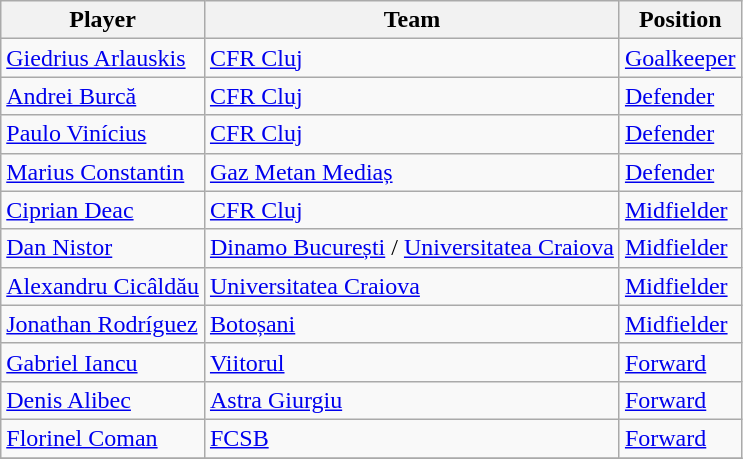<table class="wikitable">
<tr>
<th>Player</th>
<th>Team</th>
<th>Position</th>
</tr>
<tr>
<td> <a href='#'>Giedrius Arlauskis</a></td>
<td><a href='#'>CFR Cluj</a></td>
<td><a href='#'>Goalkeeper</a></td>
</tr>
<tr>
<td> <a href='#'>Andrei Burcă</a></td>
<td><a href='#'>CFR Cluj</a></td>
<td><a href='#'>Defender</a></td>
</tr>
<tr>
<td> <a href='#'>Paulo Vinícius</a></td>
<td><a href='#'>CFR Cluj</a></td>
<td><a href='#'>Defender</a></td>
</tr>
<tr>
<td> <a href='#'>Marius Constantin</a></td>
<td><a href='#'>Gaz Metan Mediaș</a></td>
<td><a href='#'>Defender</a></td>
</tr>
<tr>
<td> <a href='#'>Ciprian Deac</a></td>
<td><a href='#'>CFR Cluj</a></td>
<td><a href='#'>Midfielder</a></td>
</tr>
<tr>
<td> <a href='#'>Dan Nistor</a></td>
<td><a href='#'>Dinamo București</a> / <a href='#'>Universitatea Craiova</a></td>
<td><a href='#'>Midfielder</a></td>
</tr>
<tr>
<td> <a href='#'>Alexandru Cicâldău</a></td>
<td><a href='#'>Universitatea Craiova</a></td>
<td><a href='#'>Midfielder</a></td>
</tr>
<tr>
<td> <a href='#'>Jonathan Rodríguez</a></td>
<td><a href='#'>Botoșani</a></td>
<td><a href='#'>Midfielder</a></td>
</tr>
<tr>
<td> <a href='#'>Gabriel Iancu</a></td>
<td><a href='#'>Viitorul</a></td>
<td><a href='#'>Forward</a></td>
</tr>
<tr>
<td> <a href='#'>Denis Alibec</a></td>
<td><a href='#'>Astra Giurgiu</a></td>
<td><a href='#'>Forward</a></td>
</tr>
<tr>
<td> <a href='#'>Florinel Coman</a></td>
<td><a href='#'>FCSB</a></td>
<td><a href='#'>Forward</a></td>
</tr>
<tr>
</tr>
</table>
